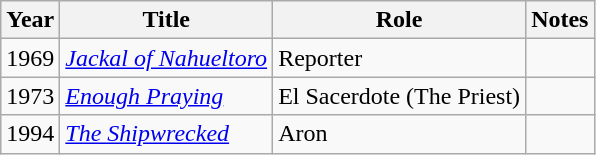<table class="wikitable sortable">
<tr>
<th>Year</th>
<th>Title</th>
<th>Role</th>
<th class="unsortable">Notes</th>
</tr>
<tr>
<td>1969</td>
<td><em><a href='#'>Jackal of Nahueltoro</a></em></td>
<td>Reporter</td>
<td></td>
</tr>
<tr>
<td>1973</td>
<td><em><a href='#'>Enough Praying</a></em></td>
<td>El Sacerdote (The Priest)</td>
<td></td>
</tr>
<tr>
<td>1994</td>
<td><em><a href='#'>The Shipwrecked</a></em></td>
<td>Aron</td>
<td></td>
</tr>
</table>
